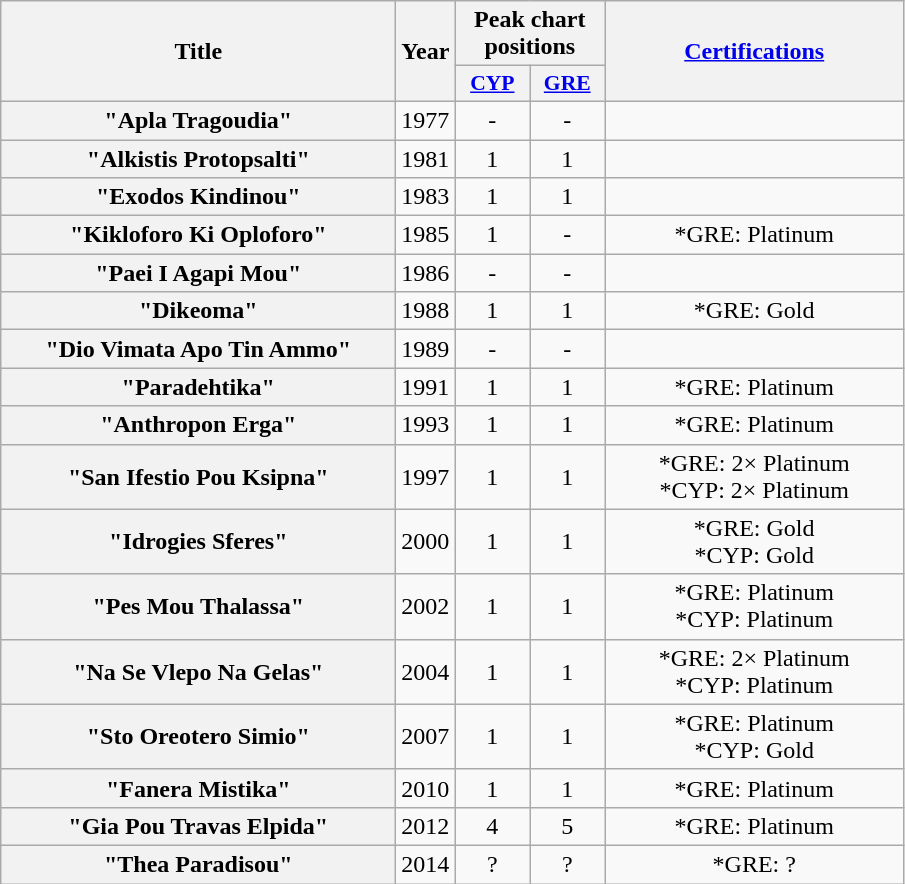<table class="wikitable plainrowheaders" style="text-align:center;">
<tr>
<th scope="col" rowspan="2" style="width:16em;">Title</th>
<th scope="col" rowspan="2">Year</th>
<th scope="col" colspan="2">Peak chart positions</th>
<th scope="col" rowspan="2" style="width:12em;"><a href='#'>Certifications</a></th>
</tr>
<tr>
<th scope="col" style="width:3em;font-size:90%;"><a href='#'>CYP</a></th>
<th scope="col" style="width:3em;font-size:90%;"><a href='#'>GRE</a></th>
</tr>
<tr>
<th scope="row">"Apla Tragoudia"</th>
<td rowspan="1">1977</td>
<td>-</td>
<td>-</td>
<td></td>
</tr>
<tr>
<th scope="row">"Alkistis Protopsalti"</th>
<td rowspan="1">1981</td>
<td>1</td>
<td>1</td>
<td></td>
</tr>
<tr>
<th scope="row">"Exodos Kindinou"</th>
<td rowspan="1">1983</td>
<td>1</td>
<td>1</td>
<td></td>
</tr>
<tr>
<th scope="row">"Kikloforo Ki Oploforo"</th>
<td rowspan="1">1985</td>
<td>1</td>
<td>-</td>
<td>*GRE: Platinum</td>
</tr>
<tr>
<th scope="row">"Paei I Agapi Mou"</th>
<td rowspan="1">1986</td>
<td>-</td>
<td>-</td>
<td></td>
</tr>
<tr>
<th scope="row">"Dikeoma"</th>
<td rowspan="1">1988</td>
<td>1</td>
<td>1</td>
<td>*GRE: Gold</td>
</tr>
<tr>
<th scope="row">"Dio Vimata Apo Tin Ammo"</th>
<td rowspan="1">1989</td>
<td>-</td>
<td>-</td>
<td></td>
</tr>
<tr>
<th scope="row">"Paradehtika"</th>
<td rowspan="1">1991</td>
<td>1</td>
<td>1</td>
<td>*GRE: Platinum</td>
</tr>
<tr>
<th scope="row">"Anthropon Erga"</th>
<td rowspan="1">1993</td>
<td>1</td>
<td>1</td>
<td>*GRE: Platinum</td>
</tr>
<tr>
<th scope="row">"San Ifestio Pou Ksipna"</th>
<td rowspan="1">1997</td>
<td>1</td>
<td>1</td>
<td>*GRE: 2× Platinum <br> *CYP: 2× Platinum</td>
</tr>
<tr>
<th scope="row">"Idrogies Sferes"</th>
<td rowspan="1">2000</td>
<td>1</td>
<td>1</td>
<td>*GRE: Gold <br> *CYP: Gold</td>
</tr>
<tr>
<th scope="row">"Pes Mou Thalassa"</th>
<td rowspan="1">2002</td>
<td>1</td>
<td>1</td>
<td>*GRE: Platinum <br> *CYP: Platinum</td>
</tr>
<tr>
<th scope="row">"Na Se Vlepo Na Gelas"</th>
<td rowspan="1">2004</td>
<td>1</td>
<td>1</td>
<td>*GRE: 2× Platinum <br> *CYP: Platinum</td>
</tr>
<tr>
<th scope="row">"Sto Oreotero Simio"</th>
<td rowspan="1">2007</td>
<td>1</td>
<td>1</td>
<td>*GRE: Platinum <br> *CYP: Gold</td>
</tr>
<tr>
<th scope="row">"Fanera Mistika"</th>
<td rowspan="1">2010</td>
<td>1</td>
<td>1</td>
<td>*GRE: Platinum</td>
</tr>
<tr>
<th scope="row">"Gia Pou Travas Elpida"</th>
<td rowspan="1">2012</td>
<td>4</td>
<td>5</td>
<td>*GRE: Platinum</td>
</tr>
<tr>
<th scope="row">"Thea Paradisou"</th>
<td rowspan="1">2014</td>
<td>?</td>
<td>?</td>
<td>*GRE: ?</td>
</tr>
</table>
